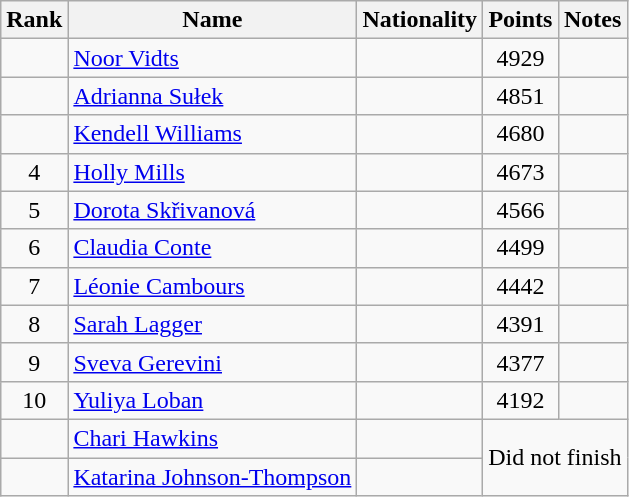<table class="wikitable sortable" style="text-align:center">
<tr>
<th>Rank</th>
<th>Name</th>
<th>Nationality</th>
<th>Points</th>
<th>Notes</th>
</tr>
<tr>
<td></td>
<td align="left"><a href='#'>Noor Vidts</a></td>
<td align=left></td>
<td>4929</td>
<td> </td>
</tr>
<tr>
<td></td>
<td align="left"><a href='#'>Adrianna Sułek</a></td>
<td align=left></td>
<td>4851</td>
<td></td>
</tr>
<tr>
<td></td>
<td align="left"><a href='#'>Kendell Williams</a></td>
<td align=left></td>
<td>4680</td>
<td></td>
</tr>
<tr>
<td>4</td>
<td align="left"><a href='#'>Holly Mills</a></td>
<td align=left></td>
<td>4673</td>
<td></td>
</tr>
<tr>
<td>5</td>
<td align="left"><a href='#'>Dorota Skřivanová</a></td>
<td align=left></td>
<td>4566</td>
<td></td>
</tr>
<tr>
<td>6</td>
<td align="left"><a href='#'>Claudia Conte</a></td>
<td align=left></td>
<td>4499</td>
<td></td>
</tr>
<tr>
<td>7</td>
<td align="left"><a href='#'>Léonie Cambours</a></td>
<td align=left></td>
<td>4442</td>
<td></td>
</tr>
<tr>
<td>8</td>
<td align="left"><a href='#'>Sarah Lagger</a></td>
<td align=left></td>
<td>4391</td>
<td></td>
</tr>
<tr>
<td>9</td>
<td align="left"><a href='#'>Sveva Gerevini</a></td>
<td align=left></td>
<td>4377</td>
<td></td>
</tr>
<tr>
<td>10</td>
<td align="left"><a href='#'>Yuliya Loban</a></td>
<td align=left></td>
<td>4192</td>
<td></td>
</tr>
<tr>
<td></td>
<td align="left"><a href='#'>Chari Hawkins</a></td>
<td align=left></td>
<td colspan=2 rowspan=2>Did not finish</td>
</tr>
<tr>
<td></td>
<td align="left"><a href='#'>Katarina Johnson-Thompson</a></td>
<td align=left></td>
</tr>
</table>
